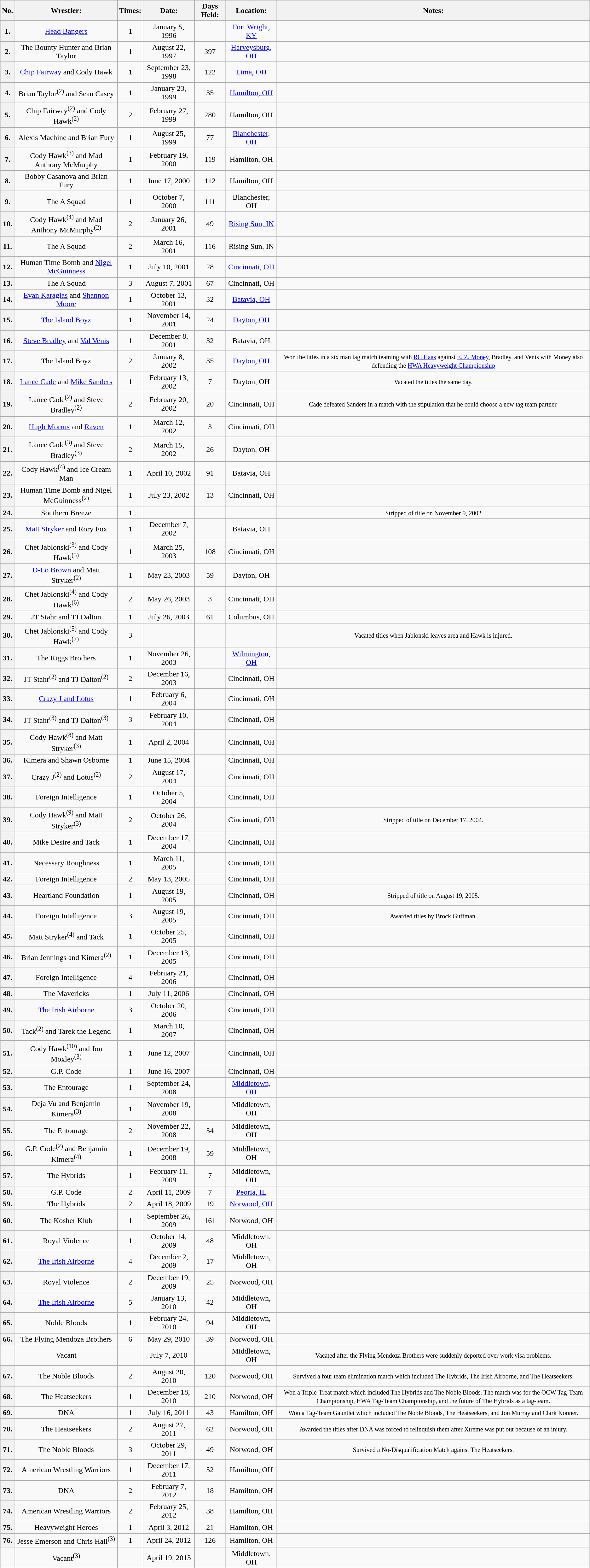<table class="wikitable sortable" style="text-align: center">
<tr>
<th>No.</th>
<th>Wrestler:</th>
<th>Times:</th>
<th>Date:</th>
<th>Days Held:</th>
<th>Location:</th>
<th>Notes:</th>
</tr>
<tr>
<th>1.</th>
<td><a href='#'>Head Bangers</a><br></td>
<td>1</td>
<td>January 5, 1996</td>
<td></td>
<td><a href='#'>Fort Wright, KY</a></td>
<td></td>
</tr>
<tr>
<th>2.</th>
<td>The Bounty Hunter and Brian Taylor</td>
<td>1</td>
<td>August 22, 1997</td>
<td>397</td>
<td><a href='#'>Harveysburg, OH</a></td>
<td></td>
</tr>
<tr>
<th>3.</th>
<td><a href='#'>Chip Fairway</a> and Cody Hawk</td>
<td>1</td>
<td>September 23, 1998</td>
<td>122</td>
<td><a href='#'>Lima, OH</a></td>
<td></td>
</tr>
<tr>
<th>4.</th>
<td>Brian Taylor<sup>(2)</sup> and Sean Casey</td>
<td>1</td>
<td>January 23, 1999</td>
<td>35</td>
<td><a href='#'>Hamilton, OH</a></td>
<td></td>
</tr>
<tr>
<th>5.</th>
<td>Chip Fairway<sup>(2)</sup> and Cody Hawk<sup>(2)</sup></td>
<td>2</td>
<td>February 27, 1999</td>
<td>280</td>
<td>Hamilton, OH</td>
<td></td>
</tr>
<tr>
<th>6.</th>
<td>Alexis Machine and Brian Fury</td>
<td>1</td>
<td>August 25, 1999</td>
<td>77</td>
<td><a href='#'>Blanchester, OH</a></td>
<td></td>
</tr>
<tr>
<th>7.</th>
<td>Cody Hawk<sup>(3)</sup> and Mad Anthony McMurphy</td>
<td>1</td>
<td>February 19, 2000</td>
<td>119</td>
<td>Hamilton, OH</td>
<td></td>
</tr>
<tr>
<th>8.</th>
<td>Bobby Casanova and Brian Fury</td>
<td>1</td>
<td>June 17, 2000</td>
<td>112</td>
<td>Hamilton, OH</td>
<td></td>
</tr>
<tr>
<th>9.</th>
<td>The A Squad<br></td>
<td>1</td>
<td>October 7, 2000</td>
<td>111</td>
<td>Blanchester, OH</td>
<td></td>
</tr>
<tr>
<th>10.</th>
<td>Cody Hawk<sup>(4)</sup> and Mad Anthony McMurphy<sup>(2)</sup></td>
<td>2</td>
<td>January 26, 2001</td>
<td>49</td>
<td><a href='#'>Rising Sun, IN</a></td>
<td></td>
</tr>
<tr>
<th>11.</th>
<td>The A Squad<br></td>
<td>2</td>
<td>March 16, 2001</td>
<td>116</td>
<td>Rising Sun, IN</td>
<td></td>
</tr>
<tr>
<th>12.</th>
<td>Human Time Bomb and <a href='#'>Nigel McGuinness</a></td>
<td>1</td>
<td>July 10, 2001</td>
<td>28</td>
<td><a href='#'>Cincinnati, OH</a></td>
<td></td>
</tr>
<tr>
<th>13.</th>
<td>The A Squad<br></td>
<td>3</td>
<td>August 7, 2001</td>
<td>67</td>
<td>Cincinnati, OH</td>
<td></td>
</tr>
<tr>
<th>14.</th>
<td><a href='#'>Evan Karagias</a> and <a href='#'>Shannon Moore</a></td>
<td>1</td>
<td>October 13, 2001</td>
<td>32</td>
<td><a href='#'>Batavia, OH</a></td>
<td></td>
</tr>
<tr>
<th>15.</th>
<td><a href='#'>The Island Boyz</a><br></td>
<td>1</td>
<td>November 14, 2001</td>
<td>24</td>
<td><a href='#'>Dayton, OH</a></td>
<td></td>
</tr>
<tr>
<th>16.</th>
<td><a href='#'>Steve Bradley</a> and <a href='#'>Val Venis</a></td>
<td>1</td>
<td>December 8, 2001</td>
<td>32</td>
<td>Batavia, OH</td>
<td></td>
</tr>
<tr>
<th>17.</th>
<td>The Island Boyz<br></td>
<td>2</td>
<td>January 8, 2002</td>
<td>35</td>
<td><a href='#'>Dayton, OH</a></td>
<td><small> Won the titles in a six man tag match teaming with <a href='#'>RC Haas</a> against <a href='#'>E. Z. Money</a>, Bradley, and Venis with Money also defending the <a href='#'>HWA Heavyweight Championship</a></small></td>
</tr>
<tr>
<th>18.</th>
<td><a href='#'>Lance Cade</a> and <a href='#'>Mike Sanders</a></td>
<td>1</td>
<td>February 13, 2002</td>
<td>7</td>
<td>Dayton, OH</td>
<td><small> Vacated the titles the same day.</small></td>
</tr>
<tr>
<th>19.</th>
<td>Lance Cade<sup>(2)</sup> and Steve Bradley<sup>(2)</sup></td>
<td>2</td>
<td>February 20, 2002</td>
<td>20</td>
<td>Cincinnati, OH</td>
<td><small>Cade defeated Sanders in a match with the stipulation that he could choose a new tag team partner.</small></td>
</tr>
<tr>
<th>20.</th>
<td><a href='#'>Hugh Morrus</a> and <a href='#'>Raven</a></td>
<td>1</td>
<td>March 12, 2002</td>
<td>3</td>
<td>Cincinnati, OH</td>
<td></td>
</tr>
<tr>
<th>21.</th>
<td>Lance Cade<sup>(3)</sup> and Steve Bradley<sup>(3)</sup></td>
<td>2</td>
<td>March 15, 2002</td>
<td>26</td>
<td>Dayton, OH</td>
<td></td>
</tr>
<tr>
<th>22.</th>
<td>Cody Hawk<sup>(4)</sup> and Ice Cream Man</td>
<td>1</td>
<td>April 10, 2002</td>
<td>91</td>
<td>Batavia, OH</td>
<td></td>
</tr>
<tr>
<th>23.</th>
<td>Human Time Bomb and Nigel McGuinness<sup>(2)</sup></td>
<td>1</td>
<td>July 23, 2002</td>
<td>13</td>
<td>Cincinnati, OH</td>
<td></td>
</tr>
<tr>
<th>24.</th>
<td>Southern Breeze<br></td>
<td>1</td>
<td></td>
<td></td>
<td></td>
<td><small>Stripped of title on November 9, 2002</small></td>
</tr>
<tr>
<th>25.</th>
<td><a href='#'>Matt Stryker</a> and Rory Fox</td>
<td>1</td>
<td>December 7, 2002</td>
<td></td>
<td>Batavia, OH</td>
<td></td>
</tr>
<tr>
<th>26.</th>
<td>Chet Jablonski<sup>(3)</sup> and Cody Hawk<sup>(5)</sup></td>
<td>1</td>
<td>March 25, 2003</td>
<td>108</td>
<td>Cincinnati, OH</td>
<td></td>
</tr>
<tr>
<th>27.</th>
<td><a href='#'>D-Lo Brown</a> and Matt Stryker<sup>(2)</sup></td>
<td>1</td>
<td>May 23, 2003</td>
<td>59</td>
<td>Dayton, OH</td>
<td></td>
</tr>
<tr>
<th>28.</th>
<td>Chet Jablonski<sup>(4)</sup> and Cody Hawk<sup>(6)</sup></td>
<td>2</td>
<td>May 26, 2003</td>
<td>3</td>
<td>Cincinnati, OH</td>
<td></td>
</tr>
<tr>
<th>29.</th>
<td>JT Stahr and TJ Dalton</td>
<td>1</td>
<td>July 26, 2003</td>
<td>61</td>
<td>Columbus, OH</td>
<td></td>
</tr>
<tr>
<th>30.</th>
<td>Chet Jablonski<sup>(5)</sup> and Cody Hawk<sup>(7)</sup></td>
<td>3</td>
<td></td>
<td></td>
<td></td>
<td><small>Vacated titles when Jablonski leaves area and Hawk is injured.</small></td>
</tr>
<tr>
<th>31.</th>
<td>The Riggs Brothers<br></td>
<td>1</td>
<td>November 26, 2003</td>
<td></td>
<td><a href='#'>Wilmington, OH</a></td>
<td></td>
</tr>
<tr>
<th>32.</th>
<td>JT Stahr<sup>(2)</sup> and TJ Dalton<sup>(2)</sup></td>
<td>2</td>
<td>December 16, 2003</td>
<td></td>
<td>Cincinnati, OH</td>
<td></td>
</tr>
<tr>
<th>33.</th>
<td><a href='#'>Crazy J and Lotus</a></td>
<td>1</td>
<td>February 6, 2004</td>
<td></td>
<td>Cincinnati, OH</td>
<td></td>
</tr>
<tr>
<th>34.</th>
<td>JT Stahr<sup>(3)</sup> and TJ Dalton<sup>(3)</sup></td>
<td>3</td>
<td>February 10, 2004</td>
<td></td>
<td>Cincinnati, OH</td>
<td></td>
</tr>
<tr>
<th>35.</th>
<td>Cody Hawk<sup>(8)</sup> and Matt Stryker<sup>(3)</sup></td>
<td>1</td>
<td>April 2, 2004</td>
<td></td>
<td>Cincinnati, OH</td>
<td></td>
</tr>
<tr>
<th>36.</th>
<td>Kimera and Shawn Osborne</td>
<td>1</td>
<td>June 15, 2004</td>
<td></td>
<td>Cincinnati, OH</td>
<td></td>
</tr>
<tr>
<th>37.</th>
<td>Crazy J<sup>(2)</sup> and Lotus<sup>(2)</sup></td>
<td>2</td>
<td>August 17, 2004</td>
<td></td>
<td>Cincinnati, OH</td>
<td></td>
</tr>
<tr>
<th>38.</th>
<td>Foreign Intelligence<br></td>
<td>1</td>
<td>October 5, 2004</td>
<td></td>
<td>Cincinnati, OH</td>
<td></td>
</tr>
<tr>
<th>39.</th>
<td>Cody Hawk<sup>(9)</sup> and Matt Stryker<sup>(3)</sup></td>
<td>2</td>
<td>October 26, 2004</td>
<td></td>
<td>Cincinnati, OH</td>
<td><small>Stripped of title on December 17, 2004.</small></td>
</tr>
<tr>
<th>40.</th>
<td>Mike Desire and Tack</td>
<td>1</td>
<td>December 17, 2004</td>
<td></td>
<td>Cincinnati, OH</td>
<td></td>
</tr>
<tr>
<th>41.</th>
<td>Necessary Roughness<br></td>
<td>1</td>
<td>March 11, 2005</td>
<td></td>
<td>Cincinnati, OH</td>
<td></td>
</tr>
<tr>
<th>42.</th>
<td>Foreign Intelligence<br></td>
<td>2</td>
<td>May 13, 2005</td>
<td></td>
<td>Cincinnati, OH</td>
<td></td>
</tr>
<tr>
<th>43.</th>
<td>Heartland Foundation<br></td>
<td>1</td>
<td>August 19, 2005</td>
<td></td>
<td>Cincinnati, OH</td>
<td><small>Stripped of title on August 19, 2005.</small></td>
</tr>
<tr>
<th>44.</th>
<td>Foreign Intelligence<br></td>
<td>3</td>
<td>August 19, 2005</td>
<td></td>
<td>Cincinnati, OH</td>
<td><small>Awarded titles by Brock Guffman.</small></td>
</tr>
<tr>
<th>45.</th>
<td>Matt Stryker<sup>(4)</sup> and Tack</td>
<td>1</td>
<td>October 25, 2005</td>
<td></td>
<td>Cincinnati, OH</td>
<td></td>
</tr>
<tr>
<th>46.</th>
<td>Brian Jennings and Kimera<sup>(2)</sup></td>
<td>1</td>
<td>December 13, 2005</td>
<td></td>
<td>Cincinnati, OH</td>
<td></td>
</tr>
<tr>
<th>47.</th>
<td>Foreign Intelligence<br></td>
<td>4</td>
<td>February 21, 2006</td>
<td></td>
<td>Cincinnati, OH</td>
<td></td>
</tr>
<tr>
<th>48.</th>
<td>The Mavericks<br></td>
<td>1</td>
<td>July 11, 2006</td>
<td></td>
<td>Cincinnati, OH</td>
<td></td>
</tr>
<tr>
<th>49.</th>
<td><a href='#'>The Irish Airborne</a><br></td>
<td>3</td>
<td>October 20, 2006</td>
<td></td>
<td>Cincinnati, OH</td>
<td></td>
</tr>
<tr>
<th>50.</th>
<td>Tack<sup>(2)</sup> and Tarek the Legend</td>
<td>1</td>
<td>March 10, 2007</td>
<td></td>
<td>Cincinnati, OH</td>
<td></td>
</tr>
<tr>
<th>51.</th>
<td>Cody Hawk<sup>(10)</sup> and Jon Moxley<sup>(3)</sup></td>
<td>1</td>
<td>June 12, 2007</td>
<td></td>
<td>Cincinnati, OH</td>
<td></td>
</tr>
<tr>
<th>52.</th>
<td>G.P. Code<br></td>
<td>1</td>
<td>June 16, 2007</td>
<td></td>
<td>Cincinnati, OH</td>
<td></td>
</tr>
<tr>
<th>53.</th>
<td>The Entourage<br></td>
<td>1</td>
<td>September 24, 2008</td>
<td></td>
<td><a href='#'>Middletown, OH</a></td>
<td></td>
</tr>
<tr>
<th>54.</th>
<td>Deja Vu and Benjamin Kimera<sup>(3)</sup></td>
<td>1</td>
<td>November 19, 2008</td>
<td></td>
<td>Middletown, OH</td>
<td></td>
</tr>
<tr>
<th>55.</th>
<td>The Entourage<br></td>
<td>2</td>
<td>November 22, 2008</td>
<td>54</td>
<td>Middletown, OH</td>
<td></td>
</tr>
<tr>
<th>56.</th>
<td>G.P. Code<sup>(2)</sup> and Benjamin Kimera<sup>(4)</sup></td>
<td>1</td>
<td>December 19, 2008</td>
<td>59</td>
<td>Middletown, OH</td>
<td></td>
</tr>
<tr>
<th>57.</th>
<td>The Hybrids<br></td>
<td>1</td>
<td>February 11, 2009</td>
<td>7</td>
<td>Middletown, OH</td>
<td></td>
</tr>
<tr>
<th>58.</th>
<td>G.P. Code<br></td>
<td>2</td>
<td>April 11, 2009</td>
<td>7</td>
<td><a href='#'>Peoria, IL</a></td>
<td></td>
</tr>
<tr>
<th>59.</th>
<td>The Hybrids<br></td>
<td>2</td>
<td>April 18, 2009</td>
<td>19</td>
<td><a href='#'>Norwood, OH</a></td>
<td></td>
</tr>
<tr>
<th>60.</th>
<td>The Kosher Klub<br></td>
<td>1</td>
<td>September 26, 2009</td>
<td>161</td>
<td>Norwood, OH</td>
</tr>
<tr>
<th>61.</th>
<td>Royal Violence<br></td>
<td>1</td>
<td>October 14, 2009</td>
<td>48</td>
<td>Middletown, OH</td>
<td></td>
</tr>
<tr>
<th>62.</th>
<td><a href='#'>The Irish Airborne</a><br></td>
<td>4</td>
<td>December 2, 2009</td>
<td>17</td>
<td>Middletown, OH</td>
<td></td>
</tr>
<tr>
<th>63.</th>
<td>Royal Violence<br></td>
<td>2</td>
<td>December 19, 2009</td>
<td>25</td>
<td>Norwood, OH</td>
<td></td>
</tr>
<tr>
<th>64.</th>
<td><a href='#'>The Irish Airborne</a><br></td>
<td>5</td>
<td>January 13, 2010</td>
<td>42</td>
<td>Middletown, OH</td>
<td></td>
</tr>
<tr>
<th>65.</th>
<td>Noble Bloods<br></td>
<td>1</td>
<td>February 24, 2010</td>
<td>94</td>
<td>Middletown, OH</td>
<td></td>
</tr>
<tr>
<th>66.</th>
<td>The Flying Mendoza Brothers<br></td>
<td>6</td>
<td>May 29, 2010</td>
<td>39</td>
<td>Norwood, OH</td>
<td></td>
</tr>
<tr>
<td></td>
<td>Vacant</td>
<td></td>
<td>July 7, 2010</td>
<td></td>
<td>Middletown, OH</td>
<td><small>Vacated after the Flying Mendoza Brothers were suddenly deported over work visa problems.</small></td>
</tr>
<tr>
<th>67.</th>
<td>The Noble Bloods<br></td>
<td>2</td>
<td>August 20, 2010</td>
<td>120</td>
<td>Norwood, OH</td>
<td><small>Survived a four team elimination match which included The Hybrids, The Irish Airborne, and The Heatseekers.</small></td>
</tr>
<tr>
<th>68.</th>
<td>The Heatseekers<br></td>
<td>1</td>
<td>December 18, 2010</td>
<td>210</td>
<td>Norwood, OH</td>
<td><small>Won a Triple-Treat match which included The Hybrids and The Noble Bloods. The match was for the OCW Tag-Team Championship, HWA Tag-Team Championship, and the future of The Hybrids as a tag-team.</small></td>
</tr>
<tr>
<th>69.</th>
<td>DNA<br></td>
<td>1</td>
<td>July 16, 2011</td>
<td>43</td>
<td>Hamilton, OH</td>
<td><small>Won a Tag-Team Gauntlet which included The Noble Bloods, The Heatseekers, and Jon Murray and Clark Konner.</small></td>
</tr>
<tr>
<th>70.</th>
<td>The Heatseekers<br></td>
<td>2</td>
<td>August 27, 2011</td>
<td>62</td>
<td>Norwood, OH</td>
<td><small>Awarded the titles after DNA was forced to relinquish them after Xtreme was put out because of an injury.</small></td>
</tr>
<tr>
<th>71.</th>
<td>The Noble Bloods<br></td>
<td>3</td>
<td>October 29, 2011</td>
<td>49</td>
<td>Norwood, OH</td>
<td><small>Survived a No-Disqualification Match against The Heatseekers.</small></td>
</tr>
<tr>
<th>72.</th>
<td>American Wrestling Warriors<br></td>
<td>1</td>
<td>December 17, 2011</td>
<td>52</td>
<td>Hamilton, OH</td>
<td></td>
</tr>
<tr>
<th>73.</th>
<td>DNA<br></td>
<td>2</td>
<td>February 7, 2012</td>
<td>18</td>
<td>Hamilton, OH</td>
<td></td>
</tr>
<tr>
<th>74.</th>
<td>American Wrestling Warriors<br></td>
<td>2</td>
<td>February 25, 2012</td>
<td>38</td>
<td>Hamilton, OH</td>
<td></td>
</tr>
<tr>
<th>75.</th>
<td>Heavyweight Heroes<br></td>
<td>1</td>
<td>April 3, 2012</td>
<td>21</td>
<td>Hamilton, OH</td>
<td></td>
</tr>
<tr>
<th>76.</th>
<td>Jesse Emerson and Chris Hall<sup>(3)</sup></td>
<td>1</td>
<td>April 24, 2012</td>
<td>126</td>
<td>Hamilton, OH</td>
<td></td>
</tr>
<tr>
<td></td>
<td>Vacant<sup>(3)</sup></td>
<td></td>
<td>April 19, 2013</td>
<td></td>
<td>Middletown, OH</td>
<td></td>
</tr>
<tr>
</tr>
</table>
